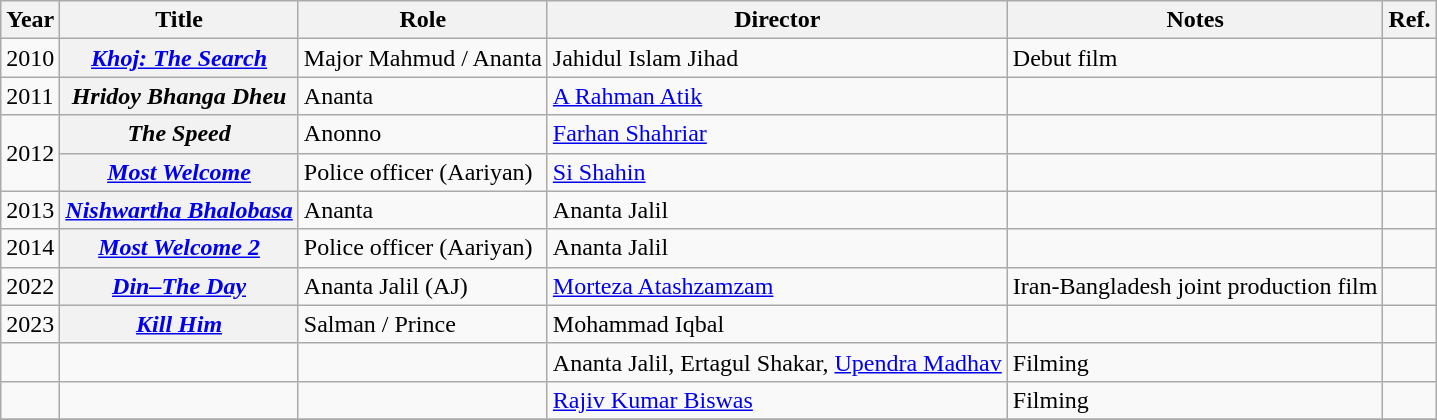<table class="wikitable sortable plainrowheaders">
<tr>
<th>Year</th>
<th>Title</th>
<th>Role</th>
<th>Director</th>
<th>Notes</th>
<th class="unsortable">Ref.</th>
</tr>
<tr>
<td>2010</td>
<th scope="row"><em><a href='#'>Khoj: The Search</a></em></th>
<td>Major Mahmud / Ananta</td>
<td>Jahidul Islam Jihad</td>
<td>Debut film</td>
<td></td>
</tr>
<tr>
<td>2011</td>
<th scope="row"><em>Hridoy Bhanga Dheu</em></th>
<td>Ananta</td>
<td><a href='#'>A Rahman Atik</a></td>
<td></td>
<td></td>
</tr>
<tr>
<td rowspan="2">2012</td>
<th scope="row"><em>The Speed</em></th>
<td>Anonno</td>
<td><a href='#'>Farhan Shahriar</a></td>
<td></td>
<td></td>
</tr>
<tr>
<th scope="row"><em><a href='#'>Most Welcome</a></em></th>
<td>Police officer (Aariyan)</td>
<td><a href='#'>Si Shahin</a></td>
<td></td>
<td></td>
</tr>
<tr>
<td>2013</td>
<th scope="row"><em><a href='#'>Nishwartha Bhalobasa</a></em></th>
<td>Ananta</td>
<td>Ananta Jalil</td>
<td></td>
<td></td>
</tr>
<tr>
<td>2014</td>
<th scope="row"><em><a href='#'>Most Welcome 2</a></em></th>
<td>Police officer (Aariyan)</td>
<td>Ananta Jalil</td>
<td></td>
<td></td>
</tr>
<tr>
<td>2022</td>
<th scope="row"><em><a href='#'>Din–The Day</a></em></th>
<td>Ananta Jalil (AJ)</td>
<td><a href='#'>Morteza Atashzamzam</a></td>
<td>Iran-Bangladesh joint production film</td>
<td></td>
</tr>
<tr>
<td>2023</td>
<th scope="row"><em><a href='#'>Kill Him</a></em></th>
<td>Salman / Prince</td>
<td>Mohammad Iqbal</td>
<td></td>
<td></td>
</tr>
<tr>
<td></td>
<td></td>
<td></td>
<td>Ananta Jalil, Ertagul Shakar, <a href='#'>Upendra Madhav</a></td>
<td>Filming</td>
<td></td>
</tr>
<tr>
<td></td>
<td></td>
<td></td>
<td><a href='#'>Rajiv Kumar Biswas</a></td>
<td>Filming</td>
<td></td>
</tr>
<tr>
</tr>
</table>
